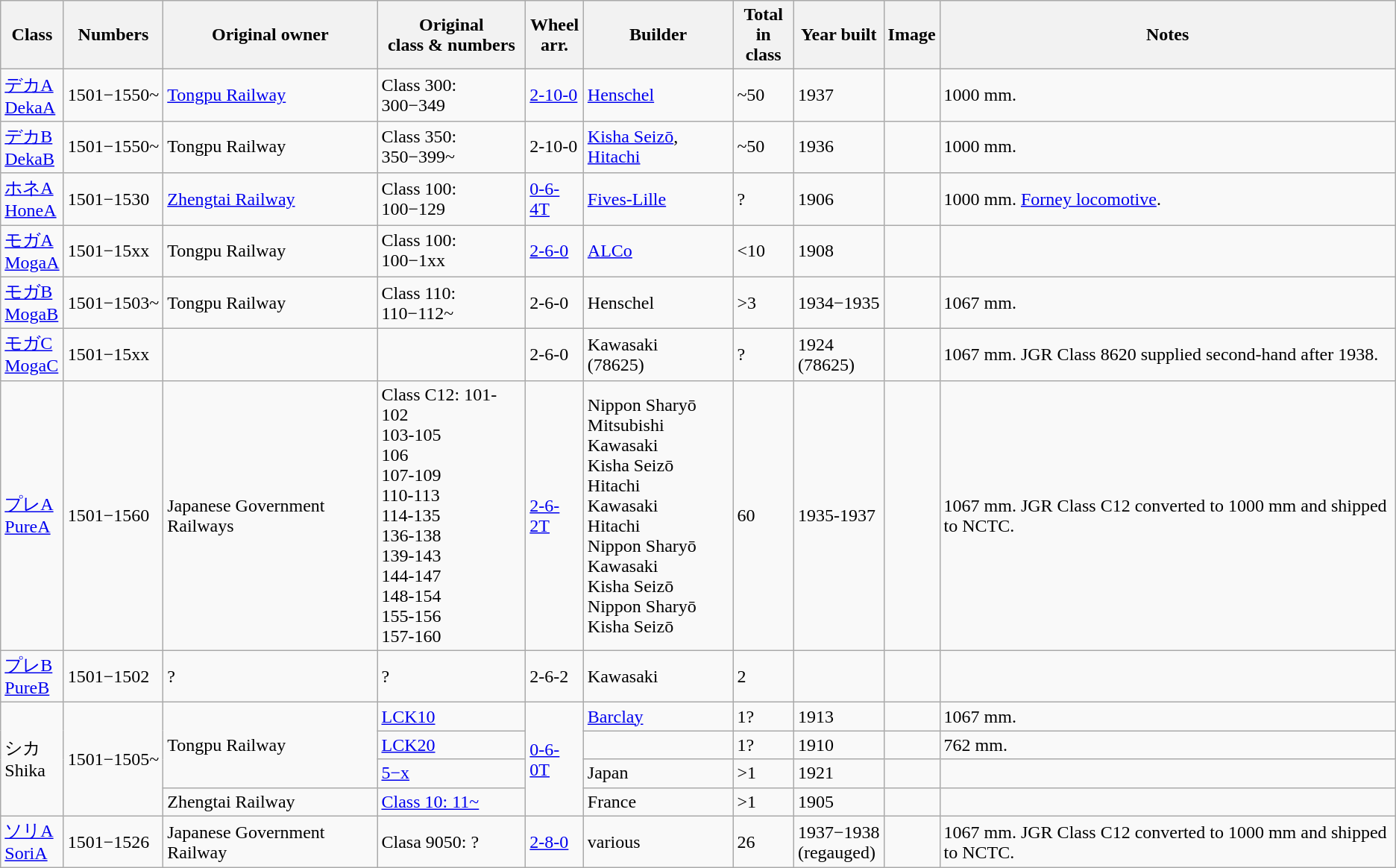<table class="wikitable">
<tr>
<th>Class</th>
<th>Numbers</th>
<th>Original owner</th>
<th>Original<br>class & numbers</th>
<th>Wheel<br>arr.</th>
<th>Builder</th>
<th>Total<br>in class</th>
<th>Year built</th>
<th>Image</th>
<th>Notes</th>
</tr>
<tr>
<td><a href='#'>デカA<br>DekaA</a></td>
<td>1501−1550~</td>
<td><a href='#'>Tongpu Railway</a></td>
<td>Class 300: 300−349</td>
<td><a href='#'>2-10-0</a></td>
<td><a href='#'>Henschel</a></td>
<td>~50</td>
<td>1937</td>
<td></td>
<td>1000 mm.</td>
</tr>
<tr>
<td><a href='#'>デカB<br>DekaB</a></td>
<td>1501−1550~</td>
<td>Tongpu Railway</td>
<td>Class 350: 350−399~</td>
<td>2-10-0</td>
<td><a href='#'>Kisha Seizō</a>, <a href='#'>Hitachi</a></td>
<td>~50</td>
<td>1936</td>
<td></td>
<td>1000 mm.</td>
</tr>
<tr>
<td><a href='#'>ホネA<br>HoneA</a></td>
<td>1501−1530</td>
<td><a href='#'>Zhengtai Railway</a></td>
<td>Class 100: 100−129</td>
<td><a href='#'>0-6-4T</a></td>
<td><a href='#'>Fives-Lille</a></td>
<td>?</td>
<td>1906</td>
<td></td>
<td>1000 mm. <a href='#'>Forney locomotive</a>.</td>
</tr>
<tr>
<td><a href='#'>モガA<br>MogaA</a></td>
<td>1501−15xx</td>
<td>Tongpu Railway</td>
<td>Class 100: 100−1xx</td>
<td><a href='#'>2-6-0</a></td>
<td><a href='#'>ALCo</a></td>
<td><10</td>
<td>1908</td>
<td></td>
<td></td>
</tr>
<tr>
<td><a href='#'>モガB<br>MogaB</a></td>
<td>1501−1503~</td>
<td>Tongpu Railway</td>
<td>Class 110: 110−112~</td>
<td>2-6-0</td>
<td>Henschel</td>
<td>>3</td>
<td>1934−1935</td>
<td></td>
<td>1067 mm.</td>
</tr>
<tr>
<td><a href='#'>モガC<br>MogaC</a></td>
<td>1501−15xx</td>
<td></td>
<td></td>
<td>2-6-0</td>
<td>Kawasaki<br>(78625)</td>
<td>?</td>
<td>1924<br>(78625)</td>
<td></td>
<td>1067 mm. JGR Class 8620 supplied second-hand after 1938.</td>
</tr>
<tr>
<td><a href='#'>プレA<br>PureA</a></td>
<td>1501−1560</td>
<td>Japanese Government Railways</td>
<td>Class C12: 101-102<br>103-105<br>106<br>107-109<br>110-113<br>114-135<br>136-138<br>139-143<br>144-147<br>148-154<br>155-156<br>157-160</td>
<td><a href='#'>2-6-2T</a></td>
<td>Nippon Sharyō<br>Mitsubishi<br>Kawasaki<br>Kisha Seizō<br>Hitachi<br>Kawasaki<br>Hitachi<br>Nippon Sharyō<br>Kawasaki<br>Kisha Seizō<br>Nippon Sharyō<br>Kisha Seizō</td>
<td>60</td>
<td>1935-1937</td>
<td></td>
<td>1067 mm. JGR Class C12 converted to 1000 mm and shipped to NCTC.</td>
</tr>
<tr>
<td><a href='#'>プレB<br>PureB</a></td>
<td>1501−1502</td>
<td>?</td>
<td>?</td>
<td>2-6-2</td>
<td>Kawasaki</td>
<td>2</td>
<td></td>
<td></td>
<td></td>
</tr>
<tr>
<td rowspan="4">シカ<br>Shika</td>
<td rowspan="4">1501−1505~</td>
<td rowspan="3">Tongpu Railway</td>
<td><a href='#'>LCK10</a></td>
<td rowspan="4"><a href='#'>0-6-0T</a></td>
<td><a href='#'>Barclay</a></td>
<td>1?</td>
<td>1913</td>
<td></td>
<td>1067 mm.</td>
</tr>
<tr>
<td><a href='#'>LCK20</a></td>
<td></td>
<td>1?</td>
<td>1910</td>
<td></td>
<td>762 mm.</td>
</tr>
<tr>
<td><a href='#'>5−x</a></td>
<td>Japan</td>
<td>>1</td>
<td>1921</td>
<td></td>
<td></td>
</tr>
<tr>
<td>Zhengtai Railway</td>
<td><a href='#'>Class 10: 11~</a></td>
<td>France</td>
<td>>1</td>
<td>1905</td>
<td></td>
<td></td>
</tr>
<tr>
<td><a href='#'>ソリA<br>SoriA</a></td>
<td>1501−1526</td>
<td>Japanese Government Railway</td>
<td>Clasa 9050: ?</td>
<td><a href='#'>2-8-0</a></td>
<td>various</td>
<td>26</td>
<td>1937−1938<br>(regauged)</td>
<td></td>
<td>1067 mm. JGR Class C12 converted to 1000 mm and shipped to NCTC.</td>
</tr>
</table>
